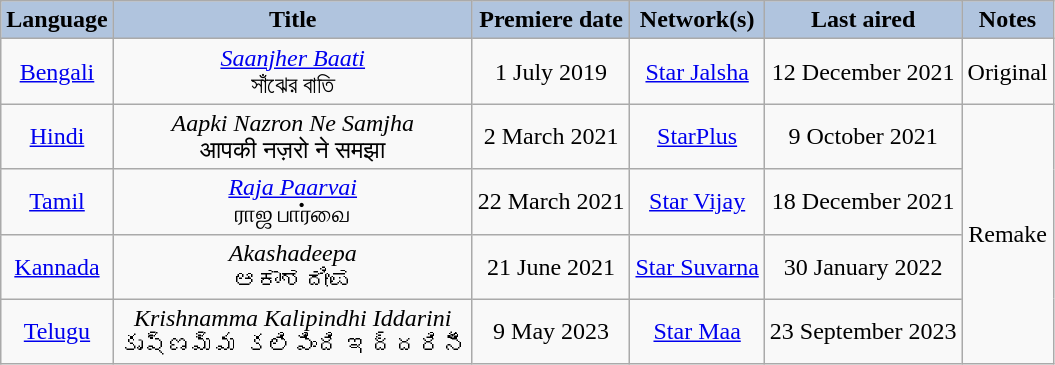<table class="wikitable" style="text-align:center;">
<tr>
<th style="background:LightSteelBlue;">Language</th>
<th style="background:LightSteelBlue;">Title</th>
<th style="background:LightSteelBlue;">Premiere date</th>
<th style="background:LightSteelBlue;">Network(s)</th>
<th style="background:LightSteelBlue;">Last aired</th>
<th style="background:LightSteelBlue;">Notes</th>
</tr>
<tr>
<td><a href='#'>Bengali</a></td>
<td><em><a href='#'>Saanjher Baati</a></em> <br> সাঁঝের বাতি</td>
<td>1 July 2019</td>
<td><a href='#'>Star Jalsha</a></td>
<td>12 December 2021</td>
<td>Original</td>
</tr>
<tr>
<td><a href='#'>Hindi</a></td>
<td><em>Aapki Nazron Ne Samjha</em> <br> आपकी नज़रो ने समझा</td>
<td>2 March 2021</td>
<td><a href='#'>StarPlus</a></td>
<td>9 October 2021</td>
<td rowspan="4">Remake</td>
</tr>
<tr>
<td><a href='#'>Tamil</a></td>
<td><em><a href='#'>Raja Paarvai</a></em> <br> ராஜ பார்வை</td>
<td>22 March 2021</td>
<td><a href='#'>Star Vijay</a></td>
<td>18 December 2021</td>
</tr>
<tr>
<td><a href='#'>Kannada</a></td>
<td><em>Akashadeepa</em> <br> ಆಕಾಶದೀಪ</td>
<td>21 June 2021</td>
<td><a href='#'>Star Suvarna</a></td>
<td>30 January 2022</td>
</tr>
<tr>
<td><a href='#'>Telugu</a></td>
<td><em>Krishnamma Kalipindhi Iddarini</em> <br> కృష్ణమ్మ కలిపింది ఇద్దరినీ</td>
<td>9 May 2023</td>
<td><a href='#'>Star Maa</a></td>
<td>23 September 2023</td>
</tr>
</table>
